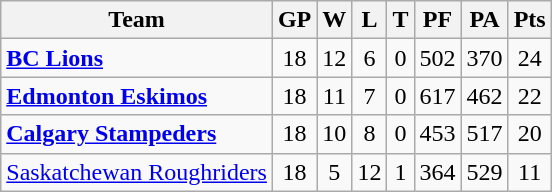<table class="wikitable" style="float:left; margin-right:1em">
<tr>
<th>Team</th>
<th>GP</th>
<th>W</th>
<th>L</th>
<th>T</th>
<th>PF</th>
<th>PA</th>
<th>Pts</th>
</tr>
<tr align="center">
<td align="left"><strong><a href='#'>BC Lions</a></strong></td>
<td>18</td>
<td>12</td>
<td>6</td>
<td>0</td>
<td>502</td>
<td>370</td>
<td>24</td>
</tr>
<tr align="center">
<td align="left"><strong><a href='#'>Edmonton Eskimos</a></strong></td>
<td>18</td>
<td>11</td>
<td>7</td>
<td>0</td>
<td>617</td>
<td>462</td>
<td>22</td>
</tr>
<tr align="center">
<td align="left"><strong><a href='#'>Calgary Stampeders</a></strong></td>
<td>18</td>
<td>10</td>
<td>8</td>
<td>0</td>
<td>453</td>
<td>517</td>
<td>20</td>
</tr>
<tr align="center">
<td align="left"><a href='#'>Saskatchewan Roughriders</a></td>
<td>18</td>
<td>5</td>
<td>12</td>
<td>1</td>
<td>364</td>
<td>529</td>
<td>11</td>
</tr>
</table>
